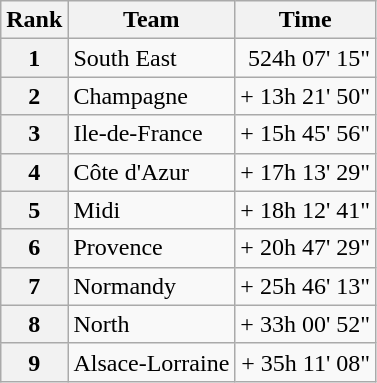<table class="wikitable">
<tr>
<th scope="col">Rank</th>
<th scope="col">Team</th>
<th scope="col">Time</th>
</tr>
<tr>
<th scope="row">1</th>
<td>South East</td>
<td style="text-align:right;">524h 07' 15"</td>
</tr>
<tr>
<th scope="row">2</th>
<td>Champagne</td>
<td style="text-align:right;">+ 13h 21' 50"</td>
</tr>
<tr>
<th scope="row">3</th>
<td>Ile-de-France</td>
<td style="text-align:right;">+ 15h 45' 56"</td>
</tr>
<tr>
<th scope="row">4</th>
<td>Côte d'Azur</td>
<td style="text-align:right;">+ 17h 13' 29"</td>
</tr>
<tr>
<th scope="row">5</th>
<td>Midi</td>
<td style="text-align:right;">+ 18h 12' 41"</td>
</tr>
<tr>
<th scope="row">6</th>
<td>Provence</td>
<td style="text-align:right;">+ 20h 47' 29"</td>
</tr>
<tr>
<th scope="row">7</th>
<td>Normandy</td>
<td style="text-align:right;">+ 25h 46' 13"</td>
</tr>
<tr>
<th scope="row">8</th>
<td>North</td>
<td style="text-align:right;">+ 33h 00' 52"</td>
</tr>
<tr>
<th scope="row">9</th>
<td>Alsace-Lorraine</td>
<td style="text-align:right;">+ 35h 11' 08"</td>
</tr>
</table>
